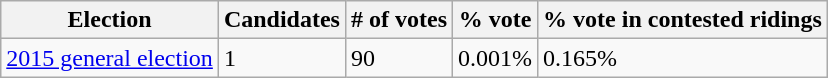<table class="wikitable">
<tr>
<th>Election</th>
<th>Candidates</th>
<th># of votes</th>
<th>% vote</th>
<th>% vote in contested ridings</th>
</tr>
<tr>
<td><a href='#'>2015 general election</a></td>
<td>1 </td>
<td>90</td>
<td>0.001%</td>
<td>0.165% </td>
</tr>
</table>
